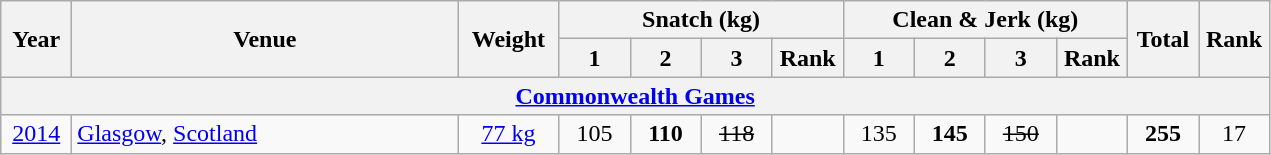<table class = "wikitable" style="text-align:center;">
<tr>
<th rowspan=2 width=40>Year</th>
<th rowspan=2 width=250>Venue</th>
<th rowspan=2 width=60>Weight</th>
<th colspan=4>Snatch (kg)</th>
<th colspan=4>Clean & Jerk (kg)</th>
<th rowspan=2 width=40>Total</th>
<th rowspan=2 width=40>Rank</th>
</tr>
<tr>
<th width=40>1</th>
<th width=40>2</th>
<th width=40>3</th>
<th width=40>Rank</th>
<th width=40>1</th>
<th width=40>2</th>
<th width=40>3</th>
<th width=40>Rank</th>
</tr>
<tr>
<th colspan=13><a href='#'>Commonwealth Games</a></th>
</tr>
<tr>
<td><a href='#'>2014</a></td>
<td align=left> <a href='#'>Glasgow</a>, <a href='#'>Scotland</a></td>
<td><a href='#'>77 kg</a></td>
<td>105</td>
<td><strong>110</strong></td>
<td><s>118</s></td>
<td></td>
<td>135</td>
<td><strong>145</strong></td>
<td><s>150</s></td>
<td></td>
<td><strong>255</strong></td>
<td>17</td>
</tr>
</table>
